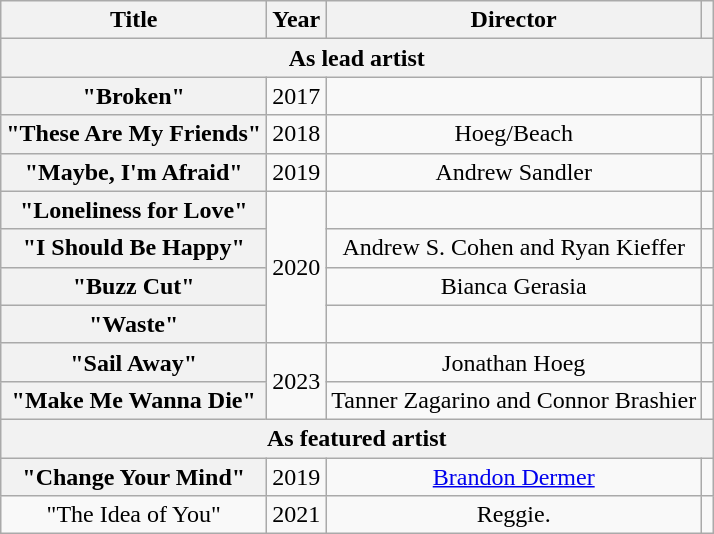<table class="wikitable plainrowheaders" style="text-align:center;">
<tr>
<th>Title</th>
<th>Year</th>
<th>Director</th>
<th></th>
</tr>
<tr>
<th colspan="4">As lead artist</th>
</tr>
<tr>
<th scope="row">"Broken"</th>
<td>2017</td>
<td></td>
<td></td>
</tr>
<tr>
<th scope="row">"These Are My Friends"</th>
<td>2018</td>
<td>Hoeg/Beach</td>
<td></td>
</tr>
<tr>
<th scope="row">"Maybe, I'm Afraid"</th>
<td>2019</td>
<td>Andrew Sandler</td>
<td></td>
</tr>
<tr>
<th scope="row">"Loneliness for Love"</th>
<td rowspan="4">2020</td>
<td></td>
<td></td>
</tr>
<tr>
<th scope="row">"I Should Be Happy"</th>
<td>Andrew S. Cohen and Ryan Kieffer</td>
<td></td>
</tr>
<tr>
<th scope="row">"Buzz Cut"</th>
<td>Bianca Gerasia</td>
<td></td>
</tr>
<tr>
<th scope="row">"Waste"</th>
<td></td>
<td></td>
</tr>
<tr>
<th scope="row">"Sail Away"</th>
<td rowspan="2">2023</td>
<td>Jonathan Hoeg</td>
<td></td>
</tr>
<tr>
<th scope="row">"Make Me Wanna Die"</th>
<td>Tanner Zagarino and Connor Brashier</td>
<td></td>
</tr>
<tr>
<th colspan="4">As featured artist</th>
</tr>
<tr>
<th scope="row">"Change Your Mind"<br></th>
<td>2019</td>
<td><a href='#'>Brandon Dermer</a></td>
<td></td>
</tr>
<tr>
<td>"The Idea of You"<br></td>
<td>2021</td>
<td>Reggie.</td>
<td></td>
</tr>
</table>
